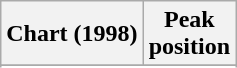<table class="wikitable sortable plainrowheaders">
<tr>
<th>Chart (1998)</th>
<th>Peak<br>position</th>
</tr>
<tr>
</tr>
<tr>
</tr>
<tr>
</tr>
<tr>
</tr>
<tr>
</tr>
<tr>
</tr>
<tr>
</tr>
</table>
